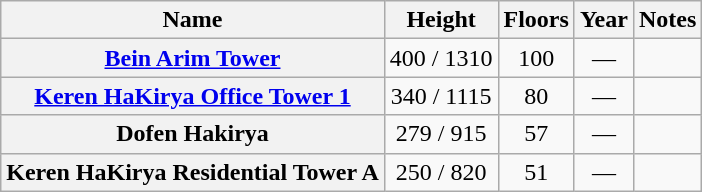<table class="wikitable sortable plainrowheaders">
<tr>
<th scope="col">Name</th>
<th scope="col">Height<br></th>
<th scope="col">Floors</th>
<th scope="col">Year</th>
<th scope="col" class="unsortable">Notes</th>
</tr>
<tr>
<th scope="row"><a href='#'>Bein Arim Tower</a></th>
<td align="center">400 / 1310</td>
<td align="center">100</td>
<td align="center">—</td>
<td></td>
</tr>
<tr>
<th scope="row"><a href='#'>Keren HaKirya Office Tower 1</a></th>
<td align="center">340 / 1115</td>
<td align="center">80</td>
<td align="center">—</td>
<td></td>
</tr>
<tr>
<th scope="row">Dofen Hakirya</th>
<td align="center">279 / 915</td>
<td align="center">57</td>
<td align="center">—</td>
<td></td>
</tr>
<tr>
<th scope="row">Keren HaKirya Residential Tower A</th>
<td align="center">250 / 820</td>
<td align="center">51</td>
<td align="center">—</td>
<td></td>
</tr>
</table>
